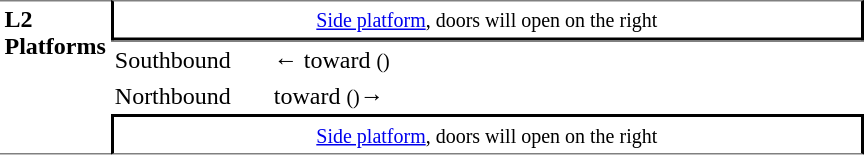<table table border=0 cellspacing=0 cellpadding=3>
<tr>
<td style="border-top:solid 1px gray;border-bottom:solid 1px gray;" width=50 rowspan=10 valign=top><strong>L2<br>Platforms</strong></td>
<td style="border-top:solid 1px gray;border-right:solid 2px black;border-left:solid 2px black;border-bottom:solid 2px black;text-align:center;" colspan=2><small><a href='#'>Side platform</a>, doors will open on the right</small></td>
</tr>
<tr>
<td style="border-bottom:solid 0px gray;border-top:solid 1px gray;" width=100>Southbound</td>
<td style="border-bottom:solid 0px gray;border-top:solid 1px gray;" width=390>←  toward  <small>()</small></td>
</tr>
<tr>
<td>Northbound</td>
<td>  toward  <small>()</small>→</td>
</tr>
<tr>
<td style="border-top:solid 2px black;border-right:solid 2px black;border-left:solid 2px black;border-bottom:solid 1px gray;text-align:center;" colspan=2><small><a href='#'>Side platform</a>, doors will open on the right</small></td>
</tr>
</table>
